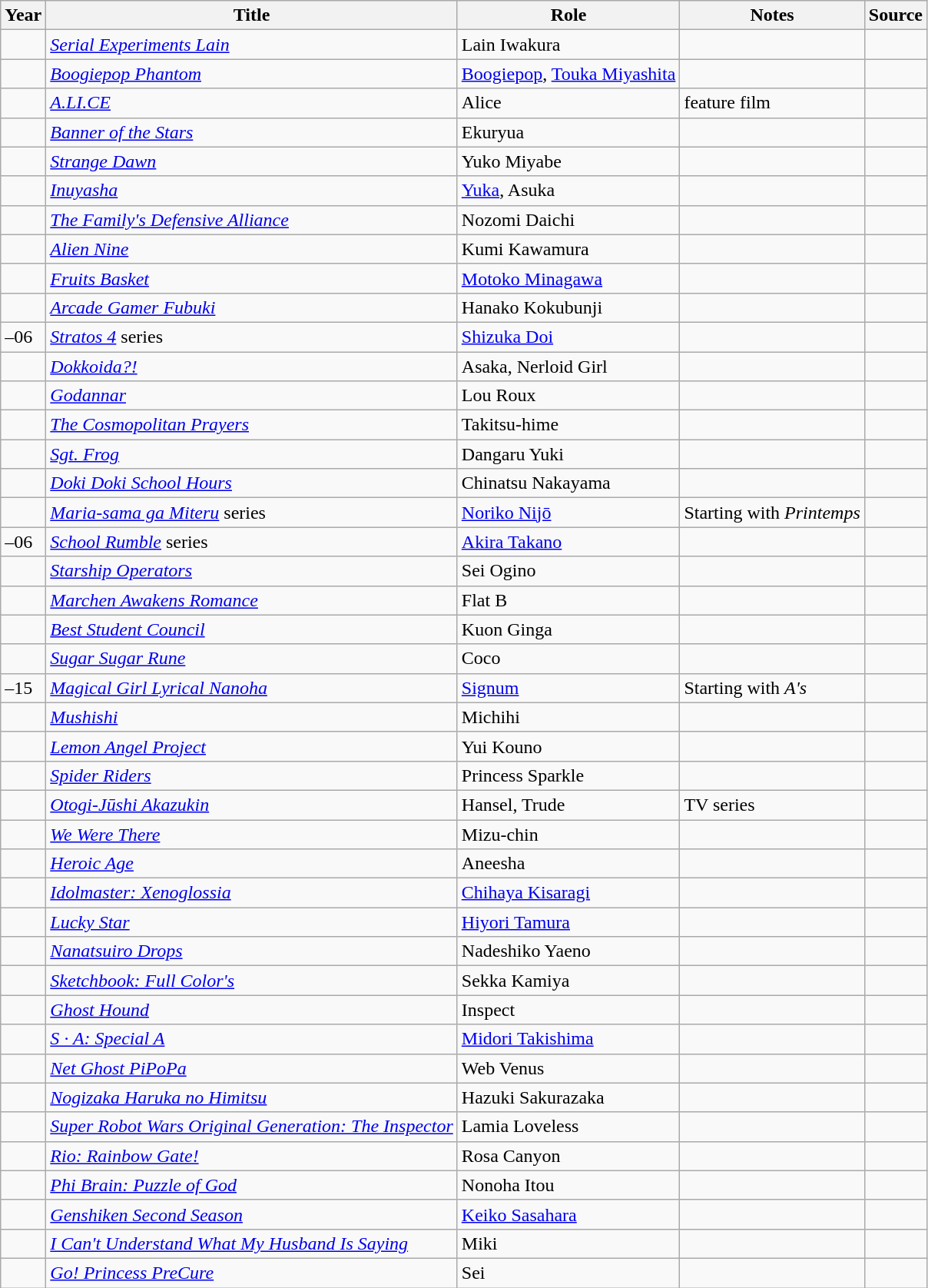<table class="wikitable sortable plainrowheaders">
<tr>
<th>Year</th>
<th>Title</th>
<th>Role</th>
<th class="unsortable">Notes</th>
<th class="unsortable">Source</th>
</tr>
<tr>
<td></td>
<td><em><a href='#'>Serial Experiments Lain</a></em></td>
<td>Lain Iwakura</td>
<td></td>
<td></td>
</tr>
<tr>
<td></td>
<td><em><a href='#'>Boogiepop Phantom</a></em></td>
<td><a href='#'>Boogiepop</a>, <a href='#'>Touka Miyashita</a></td>
<td></td>
<td></td>
</tr>
<tr>
<td></td>
<td><em><a href='#'>A.LI.CE</a></em></td>
<td>Alice</td>
<td>feature film</td>
<td></td>
</tr>
<tr>
<td></td>
<td><em><a href='#'>Banner of the Stars</a></em></td>
<td>Ekuryua</td>
<td></td>
<td></td>
</tr>
<tr>
<td></td>
<td><em><a href='#'>Strange Dawn</a></em></td>
<td>Yuko Miyabe</td>
<td></td>
<td></td>
</tr>
<tr>
<td></td>
<td><em><a href='#'>Inuyasha</a></em></td>
<td><a href='#'>Yuka</a>, Asuka</td>
<td></td>
<td></td>
</tr>
<tr>
<td></td>
<td><em><a href='#'>The Family's Defensive Alliance</a></em></td>
<td>Nozomi Daichi</td>
<td></td>
<td></td>
</tr>
<tr>
<td></td>
<td><em><a href='#'>Alien Nine</a></em></td>
<td>Kumi Kawamura</td>
<td></td>
<td></td>
</tr>
<tr>
<td></td>
<td><em><a href='#'>Fruits Basket</a></em></td>
<td><a href='#'>Motoko Minagawa</a></td>
<td></td>
<td></td>
</tr>
<tr>
<td></td>
<td><em><a href='#'>Arcade Gamer Fubuki</a></em></td>
<td>Hanako Kokubunji</td>
<td></td>
<td></td>
</tr>
<tr>
<td>–06</td>
<td><em><a href='#'>Stratos 4</a></em> series</td>
<td><a href='#'>Shizuka Doi</a></td>
<td></td>
<td></td>
</tr>
<tr>
<td></td>
<td><em><a href='#'>Dokkoida?!</a></em></td>
<td>Asaka, Nerloid Girl</td>
<td></td>
<td></td>
</tr>
<tr>
<td></td>
<td><em><a href='#'>Godannar</a></em></td>
<td>Lou Roux</td>
<td></td>
<td></td>
</tr>
<tr>
<td></td>
<td><em><a href='#'>The Cosmopolitan Prayers</a></em></td>
<td>Takitsu-hime</td>
<td></td>
<td></td>
</tr>
<tr>
<td></td>
<td><em><a href='#'>Sgt. Frog</a></em></td>
<td>Dangaru Yuki</td>
<td></td>
<td></td>
</tr>
<tr>
<td></td>
<td><em><a href='#'>Doki Doki School Hours</a></em></td>
<td>Chinatsu Nakayama</td>
<td></td>
<td></td>
</tr>
<tr>
<td></td>
<td><em><a href='#'>Maria-sama ga Miteru</a></em> series</td>
<td><a href='#'>Noriko Nijō</a></td>
<td>Starting with <em>Printemps</em></td>
<td></td>
</tr>
<tr>
<td>–06</td>
<td><em><a href='#'>School Rumble</a></em> series</td>
<td><a href='#'>Akira Takano</a></td>
<td></td>
<td></td>
</tr>
<tr>
<td></td>
<td><em><a href='#'>Starship Operators</a></em></td>
<td>Sei Ogino</td>
<td></td>
<td></td>
</tr>
<tr>
<td></td>
<td><em><a href='#'>Marchen Awakens Romance</a></em></td>
<td>Flat B</td>
<td></td>
<td></td>
</tr>
<tr>
<td></td>
<td><em><a href='#'>Best Student Council</a></em></td>
<td>Kuon Ginga</td>
<td></td>
<td></td>
</tr>
<tr>
<td></td>
<td><em><a href='#'>Sugar Sugar Rune</a></em></td>
<td>Coco</td>
<td></td>
<td></td>
</tr>
<tr>
<td>–15</td>
<td><em><a href='#'>Magical Girl Lyrical Nanoha</a></em></td>
<td><a href='#'>Signum</a></td>
<td>Starting with <em>A's</em></td>
<td></td>
</tr>
<tr>
<td></td>
<td><em><a href='#'>Mushishi</a></em></td>
<td>Michihi</td>
<td></td>
<td></td>
</tr>
<tr>
<td></td>
<td><em><a href='#'>Lemon Angel Project</a></em></td>
<td>Yui Kouno</td>
<td></td>
<td></td>
</tr>
<tr>
<td></td>
<td><em><a href='#'>Spider Riders</a></em></td>
<td>Princess Sparkle</td>
<td></td>
<td></td>
</tr>
<tr>
<td></td>
<td><em><a href='#'>Otogi-Jūshi Akazukin</a></em></td>
<td>Hansel, Trude</td>
<td>TV series</td>
<td></td>
</tr>
<tr>
<td></td>
<td><em><a href='#'>We Were There</a></em></td>
<td>Mizu-chin</td>
<td></td>
<td></td>
</tr>
<tr>
<td></td>
<td><em><a href='#'>Heroic Age</a></em></td>
<td>Aneesha</td>
<td></td>
<td></td>
</tr>
<tr>
<td></td>
<td><em><a href='#'>Idolmaster: Xenoglossia</a></em></td>
<td><a href='#'>Chihaya Kisaragi</a></td>
<td></td>
<td></td>
</tr>
<tr>
<td></td>
<td><em><a href='#'>Lucky Star</a></em></td>
<td><a href='#'>Hiyori Tamura</a></td>
<td></td>
<td></td>
</tr>
<tr>
<td></td>
<td><em><a href='#'>Nanatsuiro Drops</a></em></td>
<td>Nadeshiko Yaeno</td>
<td></td>
<td></td>
</tr>
<tr>
<td></td>
<td><em><a href='#'>Sketchbook: Full Color's</a></em></td>
<td>Sekka Kamiya</td>
<td></td>
<td></td>
</tr>
<tr>
<td></td>
<td><em><a href='#'>Ghost Hound</a></em></td>
<td>Inspect</td>
<td></td>
<td></td>
</tr>
<tr>
<td></td>
<td><em><a href='#'>S · A: Special A</a></em></td>
<td><a href='#'>Midori Takishima</a></td>
<td></td>
<td></td>
</tr>
<tr>
<td></td>
<td><em><a href='#'>Net Ghost PiPoPa</a></em></td>
<td>Web Venus</td>
<td></td>
<td></td>
</tr>
<tr>
<td></td>
<td><em><a href='#'>Nogizaka Haruka no Himitsu</a></em></td>
<td>Hazuki Sakurazaka</td>
<td></td>
<td></td>
</tr>
<tr>
<td></td>
<td><em><a href='#'>Super Robot Wars Original Generation: The Inspector</a></em></td>
<td>Lamia Loveless</td>
<td></td>
<td></td>
</tr>
<tr>
<td></td>
<td><em><a href='#'>Rio: Rainbow Gate!</a></em></td>
<td>Rosa Canyon</td>
<td></td>
<td></td>
</tr>
<tr>
<td></td>
<td><em><a href='#'>Phi Brain: Puzzle of God</a></em></td>
<td>Nonoha Itou</td>
<td></td>
<td></td>
</tr>
<tr>
<td></td>
<td><em><a href='#'>Genshiken Second Season</a></em></td>
<td><a href='#'>Keiko Sasahara</a></td>
<td></td>
<td></td>
</tr>
<tr>
<td></td>
<td><em><a href='#'>I Can't Understand What My Husband Is Saying</a></em></td>
<td>Miki</td>
<td></td>
<td></td>
</tr>
<tr>
<td></td>
<td><em><a href='#'>Go! Princess PreCure</a></em></td>
<td>Sei</td>
<td></td>
<td></td>
</tr>
</table>
